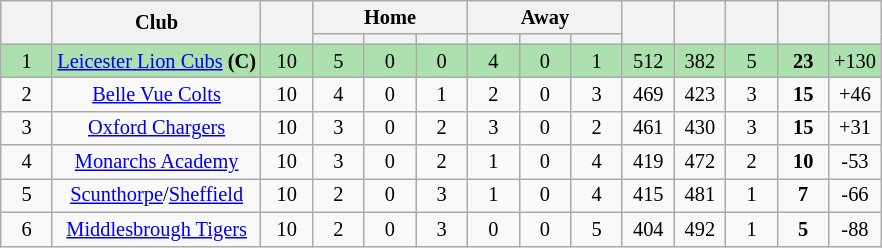<table class="wikitable" style="text-align:center; font-size:85%">
<tr>
<th rowspan="2" style="width:28px;"></th>
<th rowspan=2>Club</th>
<th rowspan="2" style="width:28px;"></th>
<th colspan=3>Home</th>
<th colspan=3>Away</th>
<th rowspan="2" style="width:28px;"></th>
<th rowspan="2" style="width:28px;"></th>
<th rowspan="2" style="width:28px;"></th>
<th rowspan="2" style="width:28px;"></th>
<th rowspan="2" style="width:28px;"></th>
</tr>
<tr>
<th width=28></th>
<th width=28></th>
<th width=28></th>
<th width=28></th>
<th width=28></th>
<th width=28></th>
</tr>
<tr style="background:#ACE1AF;">
<td align="center">1</td>
<td><a href='#'>Leicester Lion Cubs</a> <strong>(C)</strong></td>
<td align="center">10</td>
<td align="center">5</td>
<td align="center">0</td>
<td align="center">0</td>
<td align="center">4</td>
<td align="center">0</td>
<td align="center">1</td>
<td align="center">512</td>
<td align="center">382</td>
<td align="center">5</td>
<td align="center"><strong>23</strong></td>
<td align="center">+130</td>
</tr>
<tr>
<td align="center">2</td>
<td><a href='#'>Belle Vue Colts</a></td>
<td align="center">10</td>
<td align="center">4</td>
<td align="center">0</td>
<td align="center">1</td>
<td align="center">2</td>
<td align="center">0</td>
<td align="center">3</td>
<td align="center">469</td>
<td align="center">423</td>
<td align="center">3</td>
<td align="center"><strong>15</strong></td>
<td align="center">+46</td>
</tr>
<tr>
<td align="center">3</td>
<td><a href='#'>Oxford Chargers</a></td>
<td align="center">10</td>
<td align="center">3</td>
<td align="center">0</td>
<td align="center">2</td>
<td align="center">3</td>
<td align="center">0</td>
<td align="center">2</td>
<td align="center">461</td>
<td align="center">430</td>
<td align="center">3</td>
<td align="center"><strong>15</strong></td>
<td align="center">+31</td>
</tr>
<tr>
<td align="center">4</td>
<td><a href='#'>Monarchs Academy</a></td>
<td align="center">10</td>
<td align="center">3</td>
<td align="center">0</td>
<td align="center">2</td>
<td align="center">1</td>
<td align="center">0</td>
<td align="center">4</td>
<td align="center">419</td>
<td align="center">472</td>
<td align="center">2</td>
<td align="center"><strong>10</strong></td>
<td align="center">-53</td>
</tr>
<tr>
<td align="center">5</td>
<td><a href='#'>Scunthorpe</a>/<a href='#'>Sheffield</a></td>
<td align="center">10</td>
<td align="center">2</td>
<td align="center">0</td>
<td align="center">3</td>
<td align="center">1</td>
<td align="center">0</td>
<td align="center">4</td>
<td align="center">415</td>
<td align="center">481</td>
<td align="center">1</td>
<td align="center"><strong>7</strong></td>
<td align="center">-66</td>
</tr>
<tr>
<td align="center">6</td>
<td><a href='#'>Middlesbrough Tigers</a></td>
<td align="center">10</td>
<td align="center">2</td>
<td align="center">0</td>
<td align="center">3</td>
<td align="center">0</td>
<td align="center">0</td>
<td align="center">5</td>
<td align="center">404</td>
<td align="center">492</td>
<td align="center">1</td>
<td align="center"><strong>5</strong></td>
<td align="center">-88</td>
</tr>
</table>
